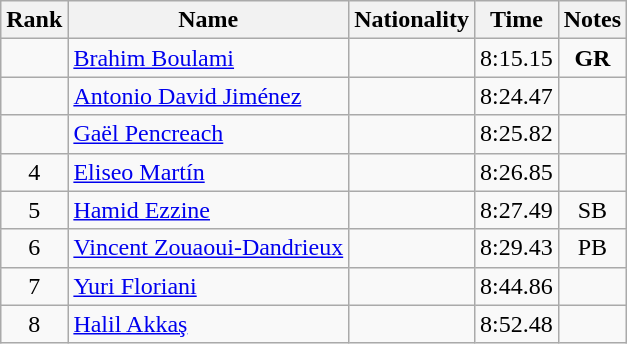<table class="wikitable sortable" style="text-align:center">
<tr>
<th>Rank</th>
<th>Name</th>
<th>Nationality</th>
<th>Time</th>
<th>Notes</th>
</tr>
<tr>
<td></td>
<td align=left><a href='#'>Brahim Boulami</a></td>
<td align=left></td>
<td>8:15.15</td>
<td><strong>GR</strong></td>
</tr>
<tr>
<td></td>
<td align=left><a href='#'>Antonio David Jiménez</a></td>
<td align=left></td>
<td>8:24.47</td>
<td></td>
</tr>
<tr>
<td></td>
<td align=left><a href='#'>Gaël Pencreach</a></td>
<td align=left></td>
<td>8:25.82</td>
<td></td>
</tr>
<tr>
<td>4</td>
<td align=left><a href='#'>Eliseo Martín</a></td>
<td align=left></td>
<td>8:26.85</td>
<td></td>
</tr>
<tr>
<td>5</td>
<td align=left><a href='#'>Hamid Ezzine</a></td>
<td align=left></td>
<td>8:27.49</td>
<td>SB</td>
</tr>
<tr>
<td>6</td>
<td align=left><a href='#'>Vincent Zouaoui-Dandrieux</a></td>
<td align=left></td>
<td>8:29.43</td>
<td>PB</td>
</tr>
<tr>
<td>7</td>
<td align=left><a href='#'>Yuri Floriani</a></td>
<td align=left></td>
<td>8:44.86</td>
<td></td>
</tr>
<tr>
<td>8</td>
<td align=left><a href='#'>Halil Akkaş</a></td>
<td align=left></td>
<td>8:52.48</td>
<td></td>
</tr>
</table>
